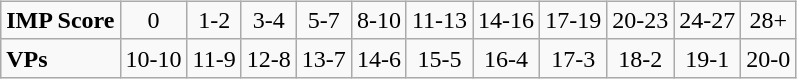<table class="wikitable" style="float:left; margin-top:-5px; align=center;">
<tr align=center>
<td align=left><strong>IMP Score</strong></td>
<td>0</td>
<td>1-2</td>
<td>3-4</td>
<td>5-7</td>
<td>8-10</td>
<td>11-13</td>
<td>14-16</td>
<td>17-19</td>
<td>20-23</td>
<td>24-27</td>
<td>28+</td>
</tr>
<tr align=center>
<td align=left><strong>VPs</strong></td>
<td>10-10</td>
<td>11-9</td>
<td>12-8</td>
<td>13-7</td>
<td>14-6</td>
<td>15-5</td>
<td>16-4</td>
<td>17-3</td>
<td>18-2</td>
<td>19-1</td>
<td>20-0</td>
</tr>
</table>
